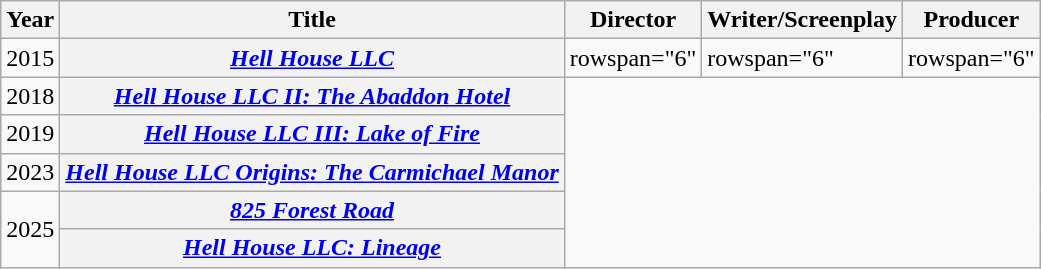<table class="wikitable sortable">
<tr>
<th>Year</th>
<th>Title</th>
<th>Director</th>
<th>Writer/Screenplay</th>
<th>Producer</th>
</tr>
<tr>
<td>2015</td>
<th><em><a href='#'>Hell House LLC</a></em></th>
<td>rowspan="6" </td>
<td>rowspan="6" </td>
<td>rowspan="6" </td>
</tr>
<tr>
<td>2018</td>
<th><em><a href='#'>Hell House LLC II: The Abaddon Hotel</a></em></th>
</tr>
<tr>
<td>2019</td>
<th><em><a href='#'>Hell House LLC III: Lake of Fire</a></em></th>
</tr>
<tr>
<td>2023</td>
<th><em><a href='#'>Hell House LLC Origins: The Carmichael Manor</a></em></th>
</tr>
<tr>
<td rowspan="2">2025</td>
<th><em><a href='#'>825 Forest Road</a></em></th>
</tr>
<tr>
<th><em><a href='#'>Hell House LLC: Lineage</a></em></th>
</tr>
</table>
